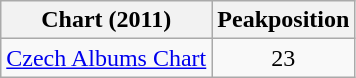<table class="wikitable">
<tr>
<th>Chart (2011)</th>
<th>Peakposition</th>
</tr>
<tr>
<td><a href='#'>Czech Albums Chart</a></td>
<td style="text-align:center;">23</td>
</tr>
</table>
